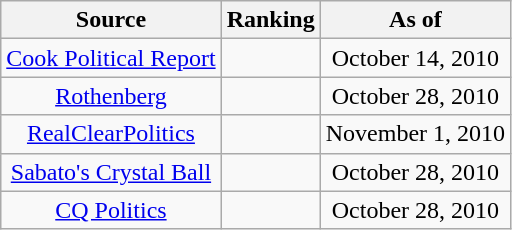<table class="wikitable" style="text-align:center">
<tr>
<th>Source</th>
<th>Ranking</th>
<th>As of</th>
</tr>
<tr>
<td><a href='#'>Cook Political Report</a></td>
<td></td>
<td>October 14, 2010</td>
</tr>
<tr>
<td><a href='#'>Rothenberg</a></td>
<td></td>
<td>October 28, 2010</td>
</tr>
<tr>
<td><a href='#'>RealClearPolitics</a></td>
<td></td>
<td>November 1, 2010</td>
</tr>
<tr>
<td><a href='#'>Sabato's Crystal Ball</a></td>
<td></td>
<td>October 28, 2010</td>
</tr>
<tr>
<td><a href='#'>CQ Politics</a></td>
<td></td>
<td>October 28, 2010</td>
</tr>
</table>
